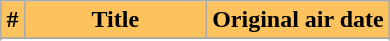<table class="wikitable plainrowheaders" style="background:#fff; margin:auto; width:auto;">
<tr>
<th style="background: #fcc25d; width: 6%;">#</th>
<th style="background: #fcc25d; width: 47%;">Title</th>
<th style="background: #fcc25d; width: 47%;">Original air date</th>
</tr>
<tr>
</tr>
<tr>
</tr>
<tr>
</tr>
<tr>
</tr>
<tr>
</tr>
<tr>
</tr>
</table>
